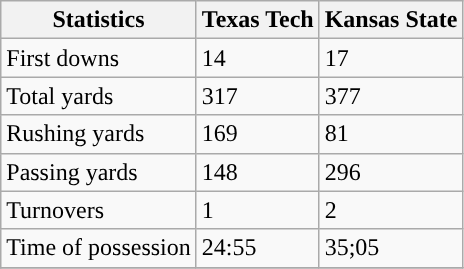<table class="wikitable" style="float: left;">
<tr>
<th>Statistics</th>
<th>Texas Tech</th>
<th>Kansas State</th>
</tr>
<tr>
<td>First downs</td>
<td>14</td>
<td>17</td>
</tr>
<tr>
<td>Total yards</td>
<td>317</td>
<td>377</td>
</tr>
<tr>
<td>Rushing yards</td>
<td>169</td>
<td>81</td>
</tr>
<tr>
<td>Passing yards</td>
<td>148</td>
<td>296</td>
</tr>
<tr>
<td>Turnovers</td>
<td>1</td>
<td>2</td>
</tr>
<tr>
<td>Time of possession</td>
<td>24:55</td>
<td>35;05</td>
</tr>
<tr>
</tr>
</table>
